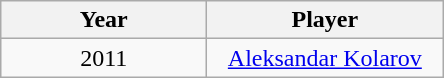<table class="wikitable" style="text-align:center">
<tr>
<th>Year</th>
<th>Player</th>
</tr>
<tr>
<td style="width:130px;">2011</td>
<td style="width:150px;"> <a href='#'>Aleksandar Kolarov</a></td>
</tr>
</table>
